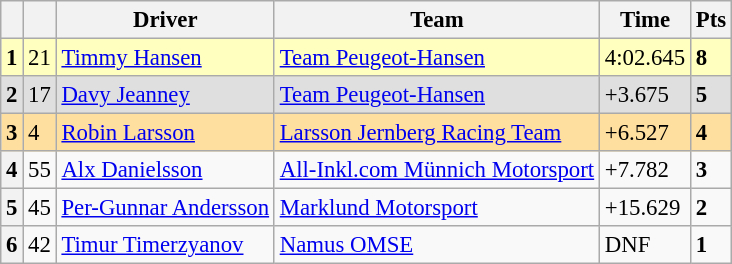<table class=wikitable style="font-size:95%">
<tr>
<th></th>
<th></th>
<th>Driver</th>
<th>Team</th>
<th>Time</th>
<th>Pts</th>
</tr>
<tr>
<th style="background:#ffffbf;">1</th>
<td style="background:#ffffbf;">21</td>
<td style="background:#ffffbf;"> <a href='#'>Timmy Hansen</a></td>
<td style="background:#ffffbf;"><a href='#'>Team Peugeot-Hansen</a></td>
<td style="background:#ffffbf;">4:02.645</td>
<td style="background:#ffffbf;"><strong>8</strong></td>
</tr>
<tr>
<th style="background:#dfdfdf;">2</th>
<td style="background:#dfdfdf;">17</td>
<td style="background:#dfdfdf;"> <a href='#'>Davy Jeanney</a></td>
<td style="background:#dfdfdf;"><a href='#'>Team Peugeot-Hansen</a></td>
<td style="background:#dfdfdf;">+3.675</td>
<td style="background:#dfdfdf;"><strong>5</strong></td>
</tr>
<tr>
<th style="background:#ffdf9f;">3</th>
<td style="background:#ffdf9f;">4</td>
<td style="background:#ffdf9f;"> <a href='#'>Robin Larsson</a></td>
<td style="background:#ffdf9f;"><a href='#'>Larsson Jernberg Racing Team</a></td>
<td style="background:#ffdf9f;">+6.527</td>
<td style="background:#ffdf9f;"><strong>4</strong></td>
</tr>
<tr>
<th>4</th>
<td>55</td>
<td> <a href='#'>Alx Danielsson</a></td>
<td><a href='#'>All-Inkl.com Münnich Motorsport</a></td>
<td>+7.782</td>
<td><strong>3</strong></td>
</tr>
<tr>
<th>5</th>
<td>45</td>
<td> <a href='#'>Per-Gunnar Andersson</a></td>
<td><a href='#'>Marklund Motorsport</a></td>
<td>+15.629</td>
<td><strong>2</strong></td>
</tr>
<tr>
<th>6</th>
<td>42</td>
<td> <a href='#'>Timur Timerzyanov</a></td>
<td><a href='#'>Namus OMSE</a></td>
<td>DNF</td>
<td><strong>1</strong></td>
</tr>
</table>
